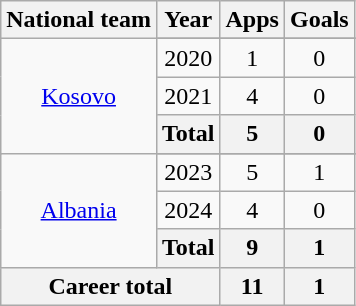<table class="wikitable" style="text-align:center">
<tr>
<th>National team</th>
<th>Year</th>
<th>Apps</th>
<th>Goals</th>
</tr>
<tr>
<td rowspan="4"><a href='#'>Kosovo</a></td>
</tr>
<tr>
<td>2020</td>
<td>1</td>
<td>0</td>
</tr>
<tr>
<td>2021</td>
<td>4</td>
<td>0</td>
</tr>
<tr>
<th>Total</th>
<th>5</th>
<th>0</th>
</tr>
<tr>
<td rowspan="4"><a href='#'>Albania</a></td>
</tr>
<tr>
<td>2023</td>
<td>5</td>
<td>1</td>
</tr>
<tr>
<td>2024</td>
<td>4</td>
<td>0</td>
</tr>
<tr>
<th>Total</th>
<th>9</th>
<th>1</th>
</tr>
<tr>
<th colspan="2">Career total</th>
<th>11</th>
<th>1</th>
</tr>
</table>
